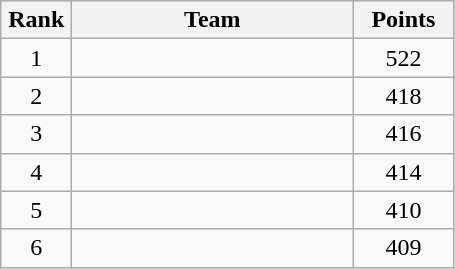<table class="wikitable" style="text-align:center;">
<tr>
<th width=40>Rank</th>
<th width=180>Team</th>
<th width=60>Points</th>
</tr>
<tr>
<td>1</td>
<td align=left></td>
<td>522</td>
</tr>
<tr>
<td>2</td>
<td align=left></td>
<td>418</td>
</tr>
<tr>
<td>3</td>
<td align=left></td>
<td>416</td>
</tr>
<tr>
<td>4</td>
<td align=left></td>
<td>414</td>
</tr>
<tr>
<td>5</td>
<td align=left></td>
<td>410</td>
</tr>
<tr>
<td>6</td>
<td align=left></td>
<td>409</td>
</tr>
</table>
